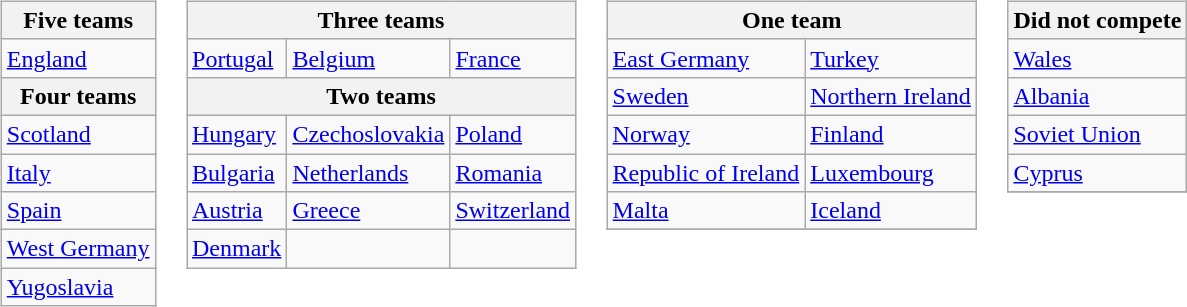<table>
<tr valign=top>
<td><br><table class="wikitable">
<tr>
<th>Five teams</th>
</tr>
<tr>
<td> <a href='#'>England</a></td>
</tr>
<tr>
<th>Four teams</th>
</tr>
<tr>
<td> <a href='#'>Scotland</a></td>
</tr>
<tr>
<td> <a href='#'>Italy</a></td>
</tr>
<tr>
<td> <a href='#'>Spain</a></td>
</tr>
<tr>
<td> <a href='#'>West Germany</a></td>
</tr>
<tr>
<td> <a href='#'>Yugoslavia</a></td>
</tr>
</table>
</td>
<td><br><table class="wikitable">
<tr>
<th colspan="3">Three teams</th>
</tr>
<tr>
<td> <a href='#'>Portugal</a></td>
<td> <a href='#'>Belgium</a></td>
<td> <a href='#'>France</a></td>
</tr>
<tr>
<th colspan="3">Two teams</th>
</tr>
<tr>
<td> <a href='#'>Hungary</a></td>
<td> <a href='#'>Czechoslovakia</a></td>
<td> <a href='#'>Poland</a></td>
</tr>
<tr>
<td> <a href='#'>Bulgaria</a></td>
<td> <a href='#'>Netherlands</a></td>
<td> <a href='#'>Romania</a></td>
</tr>
<tr>
<td> <a href='#'>Austria</a></td>
<td> <a href='#'>Greece</a></td>
<td> <a href='#'>Switzerland</a></td>
</tr>
<tr>
<td> <a href='#'>Denmark</a></td>
<td></td>
<td></td>
</tr>
</table>
</td>
<td><br><table class="wikitable">
<tr>
<th colspan="2">One team</th>
</tr>
<tr>
<td> <a href='#'>East Germany</a></td>
<td> <a href='#'>Turkey</a></td>
</tr>
<tr>
<td> <a href='#'>Sweden</a></td>
<td> <a href='#'>Northern Ireland</a></td>
</tr>
<tr>
<td> <a href='#'>Norway</a></td>
<td> <a href='#'>Finland</a></td>
</tr>
<tr>
<td> <a href='#'>Republic of Ireland</a></td>
<td> <a href='#'>Luxembourg</a></td>
</tr>
<tr>
<td> <a href='#'>Malta</a></td>
<td> <a href='#'>Iceland</a></td>
</tr>
<tr>
</tr>
</table>
</td>
<td><br><table class="wikitable">
<tr>
<th>Did not compete</th>
</tr>
<tr>
<td> <a href='#'>Wales</a></td>
</tr>
<tr>
<td> <a href='#'>Albania</a></td>
</tr>
<tr>
<td> <a href='#'>Soviet Union</a></td>
</tr>
<tr>
<td> <a href='#'>Cyprus</a></td>
</tr>
<tr>
</tr>
</table>
</td>
</tr>
</table>
